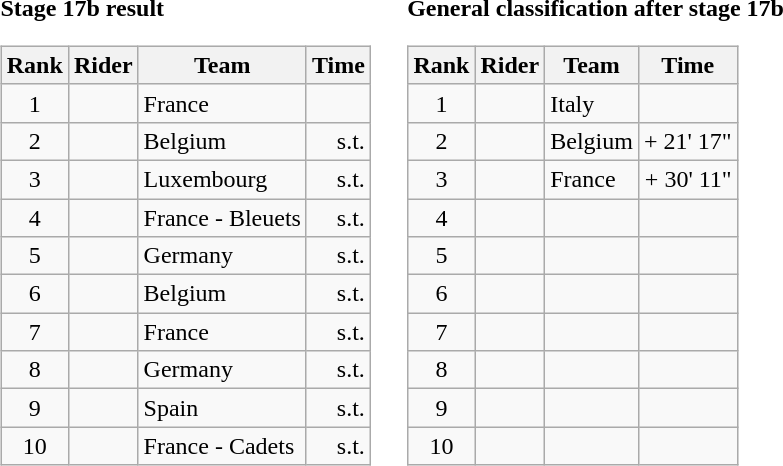<table>
<tr>
<td><strong>Stage 17b result</strong><br><table class="wikitable">
<tr>
<th scope="col">Rank</th>
<th scope="col">Rider</th>
<th scope="col">Team</th>
<th scope="col">Time</th>
</tr>
<tr>
<td style="text-align:center;">1</td>
<td></td>
<td>France</td>
<td style="text-align:right;"></td>
</tr>
<tr>
<td style="text-align:center;">2</td>
<td></td>
<td>Belgium</td>
<td style="text-align:right;">s.t.</td>
</tr>
<tr>
<td style="text-align:center;">3</td>
<td></td>
<td>Luxembourg</td>
<td style="text-align:right;">s.t.</td>
</tr>
<tr>
<td style="text-align:center;">4</td>
<td></td>
<td>France - Bleuets</td>
<td style="text-align:right;">s.t.</td>
</tr>
<tr>
<td style="text-align:center;">5</td>
<td></td>
<td>Germany</td>
<td style="text-align:right;">s.t.</td>
</tr>
<tr>
<td style="text-align:center;">6</td>
<td></td>
<td>Belgium</td>
<td style="text-align:right;">s.t.</td>
</tr>
<tr>
<td style="text-align:center;">7</td>
<td></td>
<td>France</td>
<td style="text-align:right;">s.t.</td>
</tr>
<tr>
<td style="text-align:center;">8</td>
<td></td>
<td>Germany</td>
<td style="text-align:right;">s.t.</td>
</tr>
<tr>
<td style="text-align:center;">9</td>
<td></td>
<td>Spain</td>
<td style="text-align:right;">s.t.</td>
</tr>
<tr>
<td style="text-align:center;">10</td>
<td></td>
<td>France - Cadets</td>
<td style="text-align:right;">s.t.</td>
</tr>
</table>
</td>
<td></td>
<td><strong>General classification after stage 17b</strong><br><table class="wikitable">
<tr>
<th scope="col">Rank</th>
<th scope="col">Rider</th>
<th scope="col">Team</th>
<th scope="col">Time</th>
</tr>
<tr>
<td style="text-align:center;">1</td>
<td></td>
<td>Italy</td>
<td style="text-align:right;"></td>
</tr>
<tr>
<td style="text-align:center;">2</td>
<td></td>
<td>Belgium</td>
<td style="text-align:right;">+ 21' 17"</td>
</tr>
<tr>
<td style="text-align:center;">3</td>
<td></td>
<td>France</td>
<td style="text-align:right;">+ 30' 11"</td>
</tr>
<tr>
<td style="text-align:center;">4</td>
<td></td>
<td></td>
<td></td>
</tr>
<tr>
<td style="text-align:center;">5</td>
<td></td>
<td></td>
<td></td>
</tr>
<tr>
<td style="text-align:center;">6</td>
<td></td>
<td></td>
<td></td>
</tr>
<tr>
<td style="text-align:center;">7</td>
<td></td>
<td></td>
<td></td>
</tr>
<tr>
<td style="text-align:center;">8</td>
<td></td>
<td></td>
<td></td>
</tr>
<tr>
<td style="text-align:center;">9</td>
<td></td>
<td></td>
<td></td>
</tr>
<tr>
<td style="text-align:center;">10</td>
<td></td>
<td></td>
<td></td>
</tr>
</table>
</td>
</tr>
</table>
